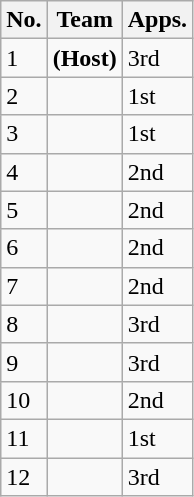<table class="wikitable sortable">
<tr>
<th>No.</th>
<th>Team</th>
<th>Apps.</th>
</tr>
<tr>
<td>1</td>
<td> <strong>(Host)</strong></td>
<td>3rd</td>
</tr>
<tr>
<td>2</td>
<td></td>
<td>1st</td>
</tr>
<tr>
<td>3</td>
<td></td>
<td>1st</td>
</tr>
<tr>
<td>4</td>
<td></td>
<td>2nd</td>
</tr>
<tr>
<td>5</td>
<td></td>
<td>2nd</td>
</tr>
<tr>
<td>6</td>
<td></td>
<td>2nd</td>
</tr>
<tr>
<td>7</td>
<td></td>
<td>2nd</td>
</tr>
<tr>
<td>8</td>
<td></td>
<td>3rd</td>
</tr>
<tr>
<td>9</td>
<td></td>
<td>3rd</td>
</tr>
<tr>
<td>10</td>
<td></td>
<td>2nd</td>
</tr>
<tr>
<td>11</td>
<td></td>
<td>1st</td>
</tr>
<tr>
<td>12</td>
<td></td>
<td>3rd</td>
</tr>
</table>
